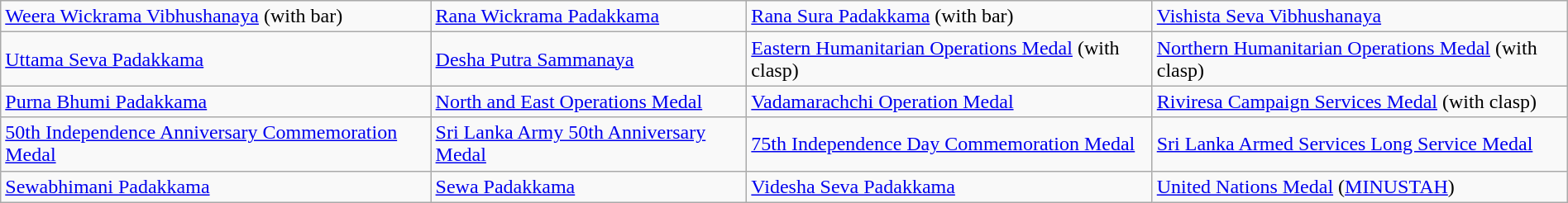<table class="wikitable" style="margin:1em auto;">
<tr>
<td><a href='#'>Weera Wickrama Vibhushanaya</a> (with bar)</td>
<td><a href='#'>Rana Wickrama Padakkama</a></td>
<td><a href='#'>Rana Sura Padakkama</a> (with bar)</td>
<td><a href='#'>Vishista Seva Vibhushanaya</a></td>
</tr>
<tr>
<td><a href='#'>Uttama Seva Padakkama</a></td>
<td><a href='#'>Desha Putra Sammanaya</a></td>
<td><a href='#'>Eastern Humanitarian Operations Medal</a> (with clasp)</td>
<td><a href='#'>Northern Humanitarian Operations Medal</a> (with clasp)</td>
</tr>
<tr>
<td><a href='#'>Purna Bhumi Padakkama</a></td>
<td><a href='#'>North and East Operations Medal</a></td>
<td><a href='#'>Vadamarachchi Operation Medal</a></td>
<td><a href='#'>Riviresa Campaign Services Medal</a> (with clasp)</td>
</tr>
<tr>
<td><a href='#'>50th Independence Anniversary Commemoration Medal</a></td>
<td><a href='#'>Sri Lanka Army 50th Anniversary Medal</a></td>
<td><a href='#'>75th Independence Day Commemoration Medal</a></td>
<td><a href='#'>Sri Lanka Armed Services Long Service Medal</a></td>
</tr>
<tr>
<td><a href='#'>Sewabhimani Padakkama</a></td>
<td><a href='#'>Sewa Padakkama</a></td>
<td><a href='#'>Videsha Seva Padakkama</a></td>
<td><a href='#'>United Nations Medal</a> (<a href='#'>MINUSTAH</a>)</td>
</tr>
</table>
